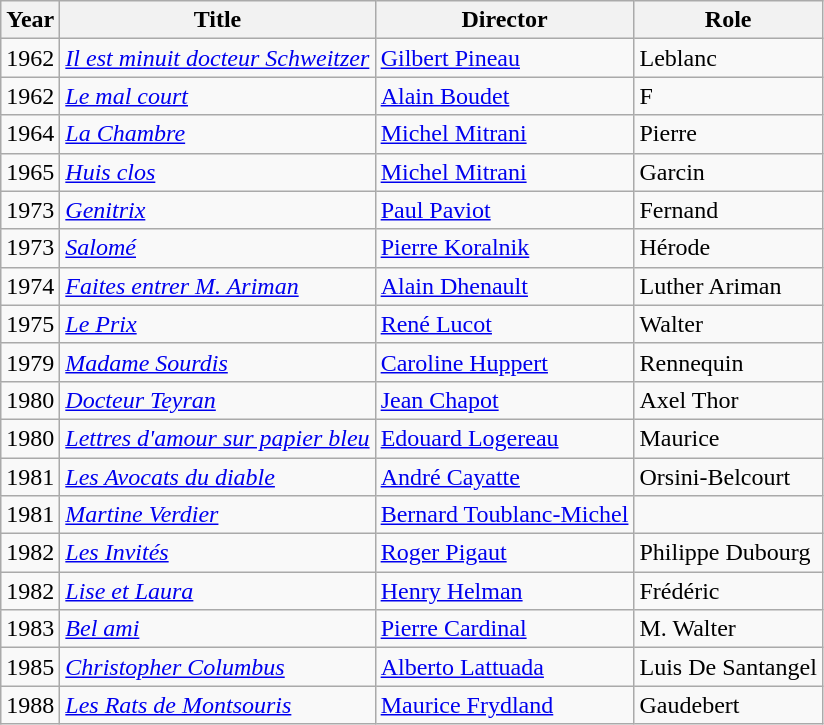<table class="wikitable">
<tr>
<th>Year</th>
<th>Title</th>
<th>Director</th>
<th>Role</th>
</tr>
<tr>
<td>1962</td>
<td><em><a href='#'>Il est minuit docteur Schweitzer</a></em></td>
<td><a href='#'>Gilbert Pineau</a></td>
<td>Leblanc</td>
</tr>
<tr>
<td>1962</td>
<td><em><a href='#'>Le mal court</a></em></td>
<td><a href='#'>Alain Boudet</a></td>
<td>F</td>
</tr>
<tr>
<td>1964</td>
<td><em><a href='#'>La Chambre</a></em></td>
<td><a href='#'>Michel Mitrani</a></td>
<td>Pierre</td>
</tr>
<tr>
<td>1965</td>
<td><em><a href='#'>Huis clos</a></em></td>
<td><a href='#'>Michel Mitrani</a></td>
<td>Garcin</td>
</tr>
<tr>
<td>1973</td>
<td><em><a href='#'>Genitrix</a></em></td>
<td><a href='#'>Paul Paviot</a></td>
<td>Fernand</td>
</tr>
<tr>
<td>1973</td>
<td><em><a href='#'>Salomé</a></em></td>
<td><a href='#'>Pierre Koralnik</a></td>
<td>Hérode</td>
</tr>
<tr>
<td>1974</td>
<td><em><a href='#'>Faites entrer M. Ariman</a></em></td>
<td><a href='#'>Alain Dhenault</a></td>
<td>Luther Ariman</td>
</tr>
<tr>
<td>1975</td>
<td><em><a href='#'>Le Prix</a></em></td>
<td><a href='#'>René Lucot</a></td>
<td>Walter</td>
</tr>
<tr>
<td>1979</td>
<td><em><a href='#'>Madame Sourdis</a></em></td>
<td><a href='#'>Caroline Huppert</a></td>
<td>Rennequin</td>
</tr>
<tr>
<td>1980</td>
<td><em><a href='#'>Docteur Teyran</a></em></td>
<td><a href='#'>Jean Chapot</a></td>
<td>Axel Thor</td>
</tr>
<tr>
<td>1980</td>
<td><em><a href='#'>Lettres d'amour sur papier bleu</a></em></td>
<td><a href='#'>Edouard Logereau</a></td>
<td>Maurice</td>
</tr>
<tr>
<td>1981</td>
<td><em><a href='#'>Les Avocats du diable</a></em></td>
<td><a href='#'>André Cayatte</a></td>
<td>Orsini-Belcourt</td>
</tr>
<tr>
<td>1981</td>
<td><em><a href='#'>Martine Verdier</a></em></td>
<td><a href='#'>Bernard Toublanc-Michel</a></td>
<td></td>
</tr>
<tr>
<td>1982</td>
<td><em><a href='#'>Les Invités</a></em></td>
<td><a href='#'>Roger Pigaut</a></td>
<td>Philippe Dubourg</td>
</tr>
<tr>
<td>1982</td>
<td><em><a href='#'>Lise et Laura</a></em></td>
<td><a href='#'>Henry Helman</a></td>
<td>Frédéric</td>
</tr>
<tr>
<td>1983</td>
<td><em><a href='#'>Bel ami</a></em></td>
<td><a href='#'>Pierre Cardinal</a></td>
<td>M. Walter</td>
</tr>
<tr>
<td>1985</td>
<td><em><a href='#'>Christopher Columbus</a></em></td>
<td><a href='#'>Alberto Lattuada</a></td>
<td>Luis De Santangel</td>
</tr>
<tr>
<td>1988</td>
<td><em><a href='#'>Les Rats de Montsouris</a></em></td>
<td><a href='#'>Maurice Frydland</a></td>
<td>Gaudebert</td>
</tr>
</table>
